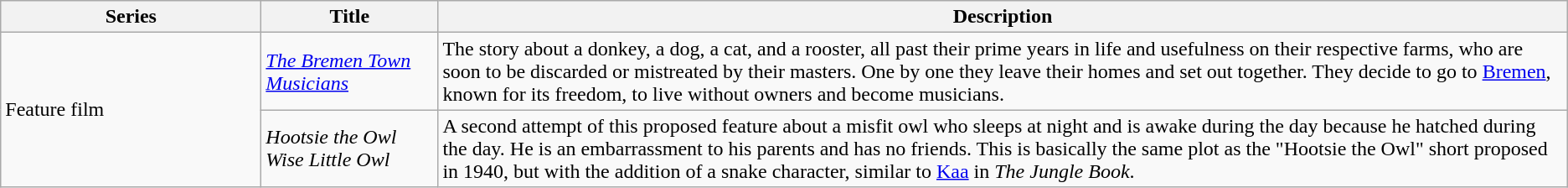<table class="wikitable">
<tr>
<th style="width:150pt;">Series</th>
<th style="width:100pt;">Title</th>
<th>Description</th>
</tr>
<tr>
<td rowspan="2">Feature film</td>
<td><em><a href='#'>The Bremen Town Musicians</a></em></td>
<td>The story about a donkey, a dog, a cat, and a rooster, all past their prime years in life and usefulness on their respective farms, who are soon to be discarded or mistreated by their masters. One by one they leave their homes and set out together. They decide to go to <a href='#'>Bremen</a>, known for its freedom, to live without owners and become musicians.</td>
</tr>
<tr>
<td><em>Hootsie the Owl</em> <br> <em>Wise Little Owl</em></td>
<td>A second attempt of this proposed feature about a misfit owl who sleeps at night and is awake during the day because he hatched during the day. He is an embarrassment to his parents and has no friends. This is basically the same plot as the "Hootsie the Owl" short proposed in 1940, but with the addition of a snake character, similar to <a href='#'>Kaa</a> in <em>The Jungle Book</em>.</td>
</tr>
</table>
